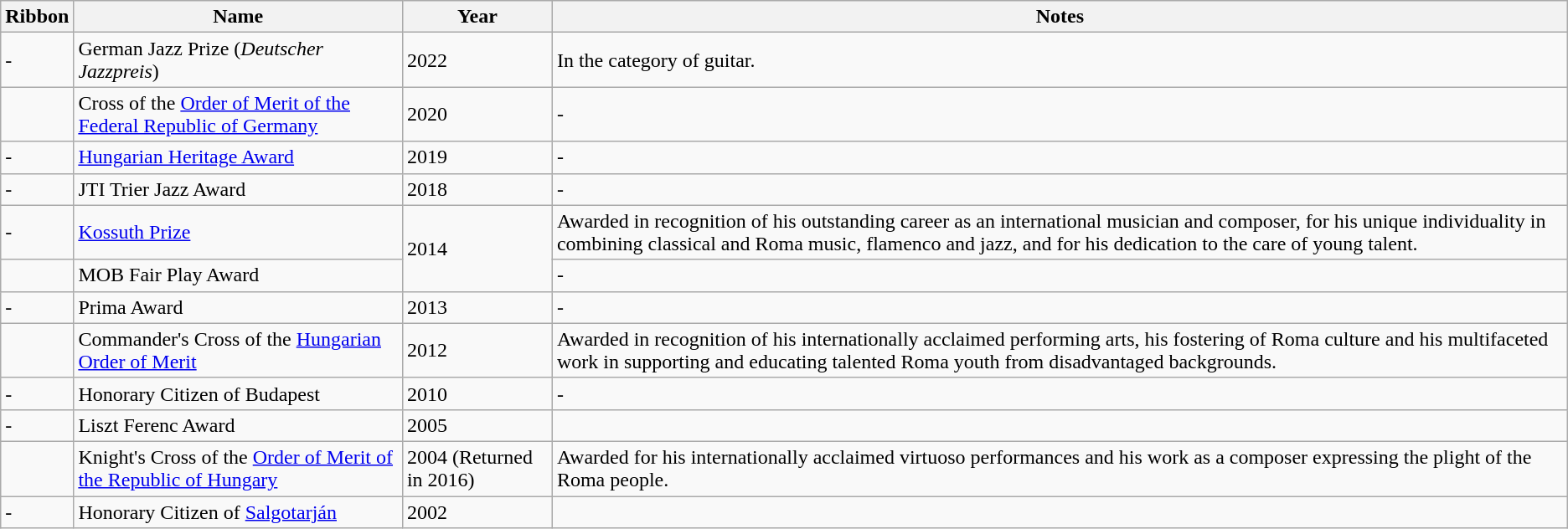<table class="wikitable">
<tr>
<th>Ribbon</th>
<th>Name</th>
<th>Year</th>
<th>Notes</th>
</tr>
<tr>
<td>-</td>
<td>German Jazz Prize (<em>Deutscher Jazzpreis</em>)</td>
<td>2022</td>
<td>In the category of guitar.</td>
</tr>
<tr>
<td></td>
<td>Cross of the <a href='#'>Order of Merit of the Federal Republic of Germany</a></td>
<td>2020</td>
<td>-</td>
</tr>
<tr>
<td>-</td>
<td><a href='#'>Hungarian Heritage Award</a></td>
<td>2019</td>
<td>-</td>
</tr>
<tr>
<td>-</td>
<td>JTI Trier Jazz Award</td>
<td>2018</td>
<td>-</td>
</tr>
<tr>
<td>-</td>
<td><a href='#'>Kossuth Prize</a></td>
<td rowspan="2">2014</td>
<td>Awarded in recognition of his outstanding career as an international musician and composer, for his unique individuality in combining classical and Roma music, flamenco and jazz, and for his dedication to the care of young talent.</td>
</tr>
<tr>
<td></td>
<td>MOB Fair Play Award</td>
<td>-</td>
</tr>
<tr>
<td>-</td>
<td>Prima Award</td>
<td>2013</td>
<td>-</td>
</tr>
<tr>
<td></td>
<td>Commander's Cross of the <a href='#'>Hungarian Order of Merit</a></td>
<td>2012</td>
<td>Awarded in recognition of his internationally acclaimed performing arts, his fostering of Roma culture and his multifaceted work in supporting and educating talented Roma youth from disadvantaged backgrounds.</td>
</tr>
<tr>
<td>-</td>
<td>Honorary Citizen of Budapest</td>
<td>2010</td>
<td>-</td>
</tr>
<tr>
<td>-</td>
<td>Liszt Ferenc Award</td>
<td>2005</td>
<td></td>
</tr>
<tr>
<td></td>
<td>Knight's Cross of the <a href='#'>Order of Merit of the Republic of Hungary</a></td>
<td>2004 (Returned in 2016)</td>
<td>Awarded for his internationally acclaimed virtuoso performances and his work as a composer expressing the plight of the Roma people.</td>
</tr>
<tr>
<td>-</td>
<td>Honorary Citizen of <a href='#'>Salgotarján</a></td>
<td>2002</td>
<td></td>
</tr>
</table>
